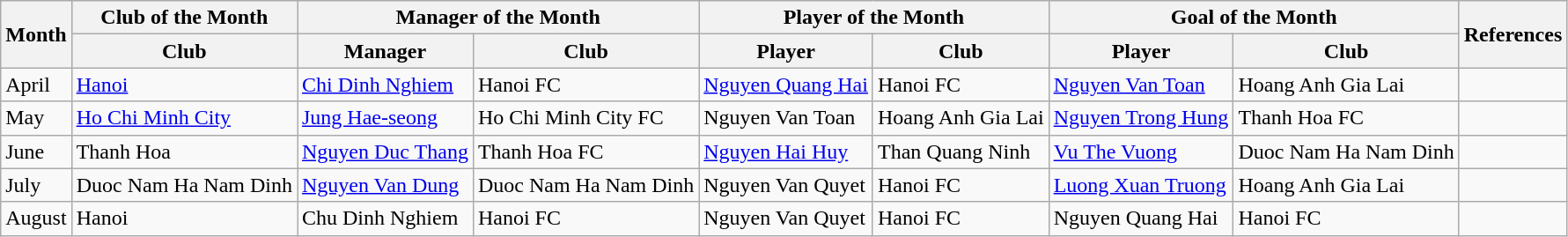<table class="wikitable">
<tr>
<th rowspan="2">Month</th>
<th>Club of the Month</th>
<th colspan="2">Manager of the Month</th>
<th colspan="2">Player of the Month</th>
<th colspan="2">Goal of the Month</th>
<th rowspan="2">References</th>
</tr>
<tr>
<th>Club</th>
<th>Manager</th>
<th>Club</th>
<th>Player</th>
<th>Club</th>
<th>Player</th>
<th>Club</th>
</tr>
<tr>
<td>April</td>
<td><a href='#'>Hanoi</a></td>
<td> <a href='#'>Chi Dinh Nghiem</a></td>
<td>Hanoi FC</td>
<td> <a href='#'>Nguyen Quang Hai</a></td>
<td>Hanoi FC</td>
<td> <a href='#'>Nguyen Van Toan</a></td>
<td>Hoang Anh Gia Lai</td>
<td></td>
</tr>
<tr>
<td>May</td>
<td><a href='#'>Ho Chi Minh City</a></td>
<td> <a href='#'>Jung Hae-seong</a></td>
<td>Ho Chi Minh City FC</td>
<td> Nguyen Van Toan</td>
<td>Hoang Anh Gia Lai</td>
<td> <a href='#'>Nguyen Trong Hung</a></td>
<td>Thanh Hoa FC</td>
<td></td>
</tr>
<tr>
<td>June</td>
<td>Thanh Hoa</td>
<td> <a href='#'>Nguyen Duc Thang</a></td>
<td>Thanh Hoa FC</td>
<td> <a href='#'>Nguyen Hai Huy</a></td>
<td>Than Quang Ninh</td>
<td> <a href='#'>Vu The Vuong</a></td>
<td>Duoc Nam Ha Nam Dinh</td>
<td></td>
</tr>
<tr>
<td>July</td>
<td>Duoc Nam Ha Nam Dinh</td>
<td> <a href='#'>Nguyen Van Dung</a></td>
<td>Duoc Nam Ha Nam Dinh</td>
<td> Nguyen Van Quyet</td>
<td>Hanoi FC</td>
<td> <a href='#'>Luong Xuan Truong</a></td>
<td>Hoang Anh Gia Lai</td>
<td></td>
</tr>
<tr>
<td>August</td>
<td>Hanoi</td>
<td> Chu Dinh Nghiem</td>
<td>Hanoi FC</td>
<td> Nguyen Van Quyet</td>
<td>Hanoi FC</td>
<td> Nguyen Quang Hai</td>
<td>Hanoi FC</td>
<td></td>
</tr>
</table>
